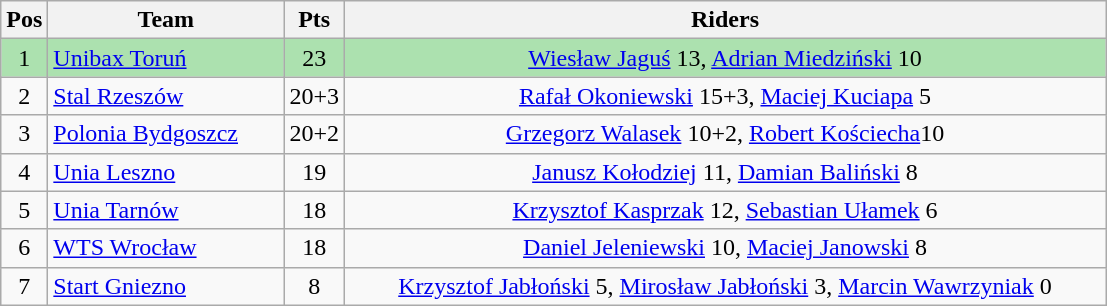<table class="wikitable" style="font-size: 100%">
<tr>
<th width=20>Pos</th>
<th width=150>Team</th>
<th width=20>Pts</th>
<th width=500>Riders</th>
</tr>
<tr align=center style="background:#ACE1AF;">
<td>1</td>
<td align="left"><a href='#'>Unibax Toruń</a></td>
<td>23</td>
<td><a href='#'>Wiesław Jaguś</a> 13, <a href='#'>Adrian Miedziński</a> 10</td>
</tr>
<tr align=center>
<td>2</td>
<td align="left"><a href='#'>Stal Rzeszów</a></td>
<td>20+3</td>
<td><a href='#'>Rafał Okoniewski</a> 15+3, <a href='#'>Maciej Kuciapa</a> 5</td>
</tr>
<tr align=center>
<td>3</td>
<td align="left"><a href='#'>Polonia Bydgoszcz</a></td>
<td>20+2</td>
<td><a href='#'>Grzegorz Walasek</a> 10+2, <a href='#'>Robert Kościecha</a>10</td>
</tr>
<tr align=center>
<td>4</td>
<td align="left"><a href='#'>Unia Leszno</a></td>
<td>19</td>
<td><a href='#'>Janusz Kołodziej</a> 11, <a href='#'>Damian Baliński</a> 8</td>
</tr>
<tr align=center>
<td>5</td>
<td align="left"><a href='#'>Unia Tarnów</a></td>
<td>18</td>
<td><a href='#'>Krzysztof Kasprzak</a> 12, <a href='#'>Sebastian Ułamek</a> 6</td>
</tr>
<tr align=center>
<td>6</td>
<td align="left"><a href='#'>WTS Wrocław</a></td>
<td>18</td>
<td><a href='#'>Daniel Jeleniewski</a> 10, <a href='#'>Maciej Janowski</a> 8</td>
</tr>
<tr align=center>
<td>7</td>
<td align="left"><a href='#'>Start Gniezno</a></td>
<td>8</td>
<td><a href='#'>Krzysztof Jabłoński</a> 5, <a href='#'>Mirosław Jabłoński</a> 3, <a href='#'>Marcin Wawrzyniak</a> 0</td>
</tr>
</table>
